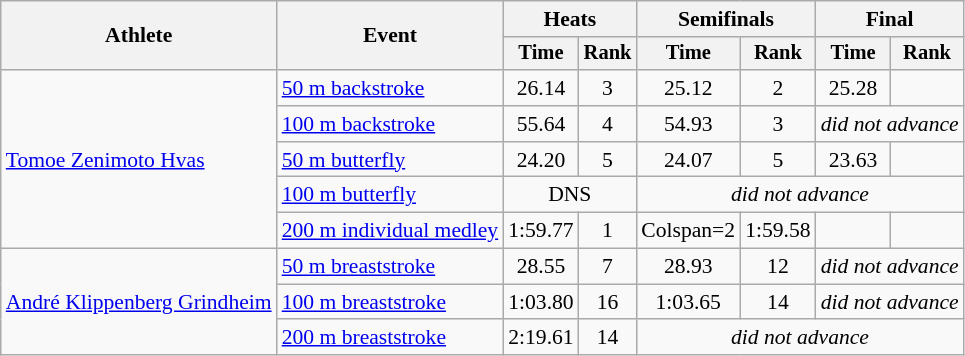<table class=wikitable style="text-align:center;font-size:90%">
<tr>
<th rowspan=2>Athlete</th>
<th rowspan=2>Event</th>
<th colspan=2>Heats</th>
<th colspan=2>Semifinals</th>
<th colspan=2>Final</th>
</tr>
<tr style="font-size:95%">
<th>Time</th>
<th>Rank</th>
<th>Time</th>
<th>Rank</th>
<th>Time</th>
<th>Rank</th>
</tr>
<tr>
<td rowspan=5 align=left><a href='#'>Tomoe Zenimoto Hvas</a></td>
<td align=left><a href='#'>50 m backstroke</a></td>
<td>26.14</td>
<td>3</td>
<td>25.12</td>
<td>2</td>
<td>25.28</td>
<td></td>
</tr>
<tr>
<td align=left><a href='#'>100 m backstroke</a></td>
<td>55.64</td>
<td>4</td>
<td>54.93</td>
<td>3 </td>
<td Colspan=2><em>did not advance</em></td>
</tr>
<tr>
<td align=left><a href='#'>50 m butterfly</a></td>
<td>24.20</td>
<td>5</td>
<td>24.07</td>
<td>5</td>
<td>23.63</td>
<td></td>
</tr>
<tr>
<td align=left><a href='#'>100 m butterfly</a></td>
<td colspan=2>DNS</td>
<td colspan=4><em>did not advance</em></td>
</tr>
<tr>
<td align=left><a href='#'>200 m individual medley</a></td>
<td>1:59.77</td>
<td>1</td>
<td>Colspan=2</td>
<td>1:59.58</td>
<td></td>
</tr>
<tr>
<td rowspan=3 align=left><a href='#'>André Klippenberg Grindheim</a></td>
<td align=left><a href='#'>50 m breaststroke</a></td>
<td>28.55</td>
<td>7</td>
<td>28.93</td>
<td>12</td>
<td Colspan=2><em>did not advance</em></td>
</tr>
<tr>
<td align=left><a href='#'>100 m breaststroke</a></td>
<td>1:03.80</td>
<td>16</td>
<td>1:03.65</td>
<td>14</td>
<td Colspan=2><em>did not advance</em></td>
</tr>
<tr>
<td align=left><a href='#'>200 m breaststroke</a></td>
<td>2:19.61</td>
<td>14</td>
<td Colspan=4><em>did not advance</em></td>
</tr>
</table>
